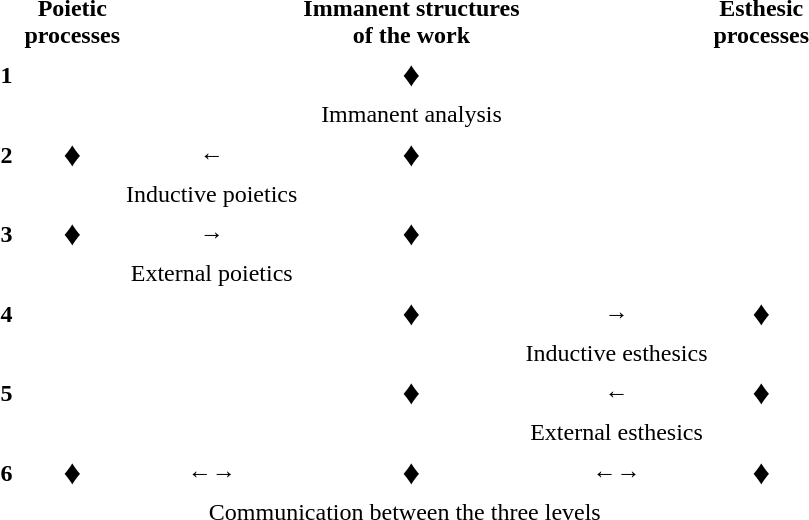<table style="text-align: center; border: none;">
<tr>
<td></td>
<td></td>
<td><strong>Poietic<br>processes</strong></td>
<td></td>
<td><strong>Immanent structures<br> of the work</strong></td>
<td></td>
<td><strong>Esthesic<br>processes</strong></td>
</tr>
<tr>
<td><strong>1</strong></td>
<td></td>
<td></td>
<td></td>
<td><big><big>♦</big></big></td>
<td></td>
<td></td>
</tr>
<tr>
<td></td>
<td></td>
<td></td>
<td></td>
<td>Immanent analysis</td>
<td></td>
<td></td>
</tr>
<tr>
<td><strong>2</strong></td>
<td></td>
<td><big><big>♦</big></big></td>
<td>←</td>
<td><big><big>♦</big></big></td>
<td></td>
<td></td>
</tr>
<tr>
<td></td>
<td></td>
<td></td>
<td>Inductive poietics</td>
<td></td>
<td></td>
<td></td>
</tr>
<tr>
<td><strong>3</strong></td>
<td></td>
<td><big><big>♦</big></big></td>
<td>→</td>
<td><big><big>♦</big></big></td>
<td></td>
<td></td>
</tr>
<tr>
<td></td>
<td></td>
<td></td>
<td>External poietics</td>
<td></td>
<td></td>
<td></td>
</tr>
<tr>
<td><strong>4</strong></td>
<td></td>
<td></td>
<td></td>
<td><big><big>♦</big></big></td>
<td>→</td>
<td><big><big>♦</big></big></td>
</tr>
<tr>
<td></td>
<td></td>
<td></td>
<td></td>
<td></td>
<td>Inductive esthesics</td>
<td></td>
</tr>
<tr>
<td><strong>5</strong></td>
<td></td>
<td></td>
<td></td>
<td><big><big>♦</big></big></td>
<td>←</td>
<td><big><big>♦</big></big></td>
</tr>
<tr>
<td></td>
<td></td>
<td></td>
<td></td>
<td></td>
<td>External esthesics</td>
</tr>
<tr>
<td><strong>6</strong></td>
<td></td>
<td><big><big>♦</big></big></td>
<td>←→</td>
<td><big><big>♦</big></big></td>
<td>←→</td>
<td><big><big>♦</big></big></td>
</tr>
<tr>
<td colspan=7>Communication between the three levels</td>
</tr>
</table>
